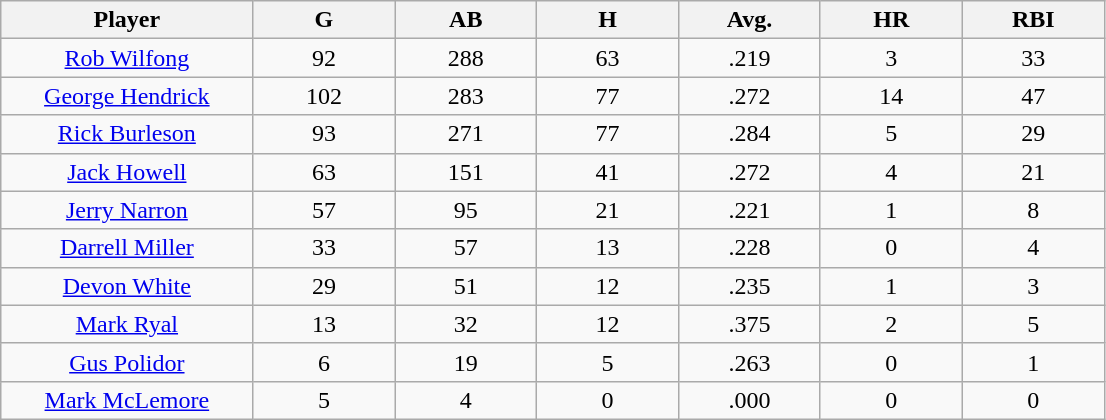<table class="wikitable sortable">
<tr>
<th bgcolor="#DDDDFF" width="16%">Player</th>
<th bgcolor="#DDDDFF" width="9%">G</th>
<th bgcolor="#DDDDFF" width="9%">AB</th>
<th bgcolor="#DDDDFF" width="9%">H</th>
<th bgcolor="#DDDDFF" width="9%">Avg.</th>
<th bgcolor="#DDDDFF" width="9%">HR</th>
<th bgcolor="#DDDDFF" width="9%">RBI</th>
</tr>
<tr align="center">
<td><a href='#'>Rob Wilfong</a></td>
<td>92</td>
<td>288</td>
<td>63</td>
<td>.219</td>
<td>3</td>
<td>33</td>
</tr>
<tr align="center">
<td><a href='#'>George Hendrick</a></td>
<td>102</td>
<td>283</td>
<td>77</td>
<td>.272</td>
<td>14</td>
<td>47</td>
</tr>
<tr align="center">
<td><a href='#'>Rick Burleson</a></td>
<td>93</td>
<td>271</td>
<td>77</td>
<td>.284</td>
<td>5</td>
<td>29</td>
</tr>
<tr align="center">
<td><a href='#'>Jack Howell</a></td>
<td>63</td>
<td>151</td>
<td>41</td>
<td>.272</td>
<td>4</td>
<td>21</td>
</tr>
<tr align="center">
<td><a href='#'>Jerry Narron</a></td>
<td>57</td>
<td>95</td>
<td>21</td>
<td>.221</td>
<td>1</td>
<td>8</td>
</tr>
<tr align="center">
<td><a href='#'>Darrell Miller</a></td>
<td>33</td>
<td>57</td>
<td>13</td>
<td>.228</td>
<td>0</td>
<td>4</td>
</tr>
<tr align="center">
<td><a href='#'>Devon White</a></td>
<td>29</td>
<td>51</td>
<td>12</td>
<td>.235</td>
<td>1</td>
<td>3</td>
</tr>
<tr align="center">
<td><a href='#'>Mark Ryal</a></td>
<td>13</td>
<td>32</td>
<td>12</td>
<td>.375</td>
<td>2</td>
<td>5</td>
</tr>
<tr align="center">
<td><a href='#'>Gus Polidor</a></td>
<td>6</td>
<td>19</td>
<td>5</td>
<td>.263</td>
<td>0</td>
<td>1</td>
</tr>
<tr align="center">
<td><a href='#'>Mark McLemore</a></td>
<td>5</td>
<td>4</td>
<td>0</td>
<td>.000</td>
<td>0</td>
<td>0</td>
</tr>
</table>
